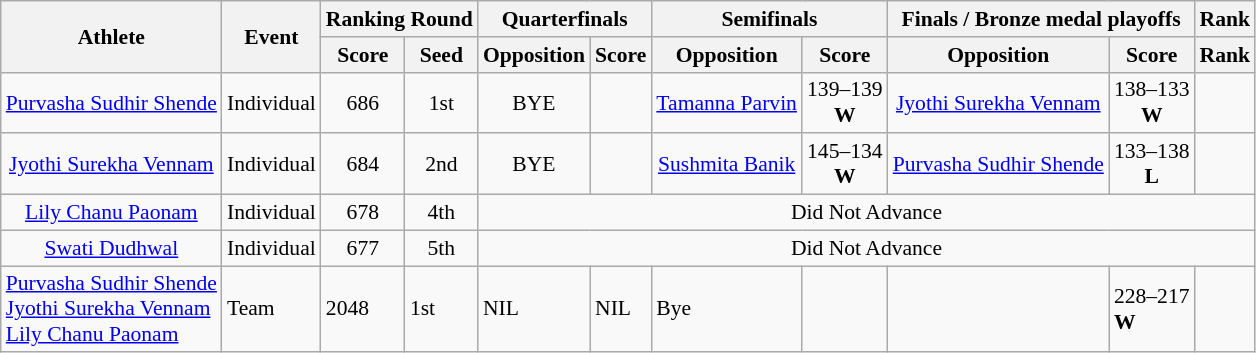<table class=wikitable style="font-size:90%" style="text-align:center;">
<tr>
<th rowspan=2>Athlete</th>
<th rowspan=2>Event</th>
<th colspan=2>Ranking Round</th>
<th colspan="2">Quarterfinals</th>
<th colspan="2">Semifinals</th>
<th colspan="2">Finals / Bronze medal playoffs</th>
<th>Rank</th>
</tr>
<tr>
<th>Score</th>
<th>Seed</th>
<th>Opposition</th>
<th>Score</th>
<th>Opposition</th>
<th>Score</th>
<th>Opposition</th>
<th>Score</th>
<th>Rank</th>
</tr>
<tr align=center>
<td><a href='#'>Purvasha Sudhir Shende</a></td>
<td>Individual</td>
<td>686</td>
<td>1st</td>
<td>BYE</td>
<td></td>
<td><a href='#'>Tamanna Parvin</a><br></td>
<td>139–139<br><strong>W</strong></td>
<td><a href='#'>Jyothi Surekha Vennam</a><br></td>
<td>138–133<br><strong>W</strong></td>
<td></td>
</tr>
<tr align=center>
<td><a href='#'>Jyothi Surekha Vennam</a></td>
<td>Individual</td>
<td>684</td>
<td>2nd</td>
<td>BYE</td>
<td></td>
<td><a href='#'>Sushmita Banik</a><br></td>
<td>145–134<br><strong>W</strong></td>
<td><a href='#'>Purvasha Sudhir Shende</a><br></td>
<td>133–138<br><strong>L</strong></td>
<td></td>
</tr>
<tr align=center>
<td><a href='#'>Lily Chanu Paonam</a></td>
<td>Individual</td>
<td>678</td>
<td>4th</td>
<td colspan="7">Did Not Advance</td>
</tr>
<tr align=center>
<td><a href='#'>Swati Dudhwal</a></td>
<td>Individual</td>
<td>677</td>
<td>5th</td>
<td colspan="7">Did Not Advance</td>
</tr>
<tr>
<td><a href='#'>Purvasha Sudhir Shende</a><br><a href='#'>Jyothi Surekha Vennam</a><br><a href='#'>Lily Chanu Paonam</a></td>
<td>Team</td>
<td>2048</td>
<td>1st</td>
<td>NIL</td>
<td>NIL</td>
<td>Bye</td>
<td></td>
<td></td>
<td>228–217<br><strong>W</strong></td>
<td></td>
</tr>
</table>
